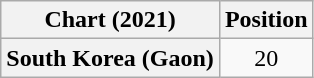<table class="wikitable plainrowheaders" style="text-align:center">
<tr>
<th scope="col">Chart (2021)</th>
<th scope="col">Position</th>
</tr>
<tr>
<th scope="row">South Korea (Gaon)</th>
<td>20</td>
</tr>
</table>
